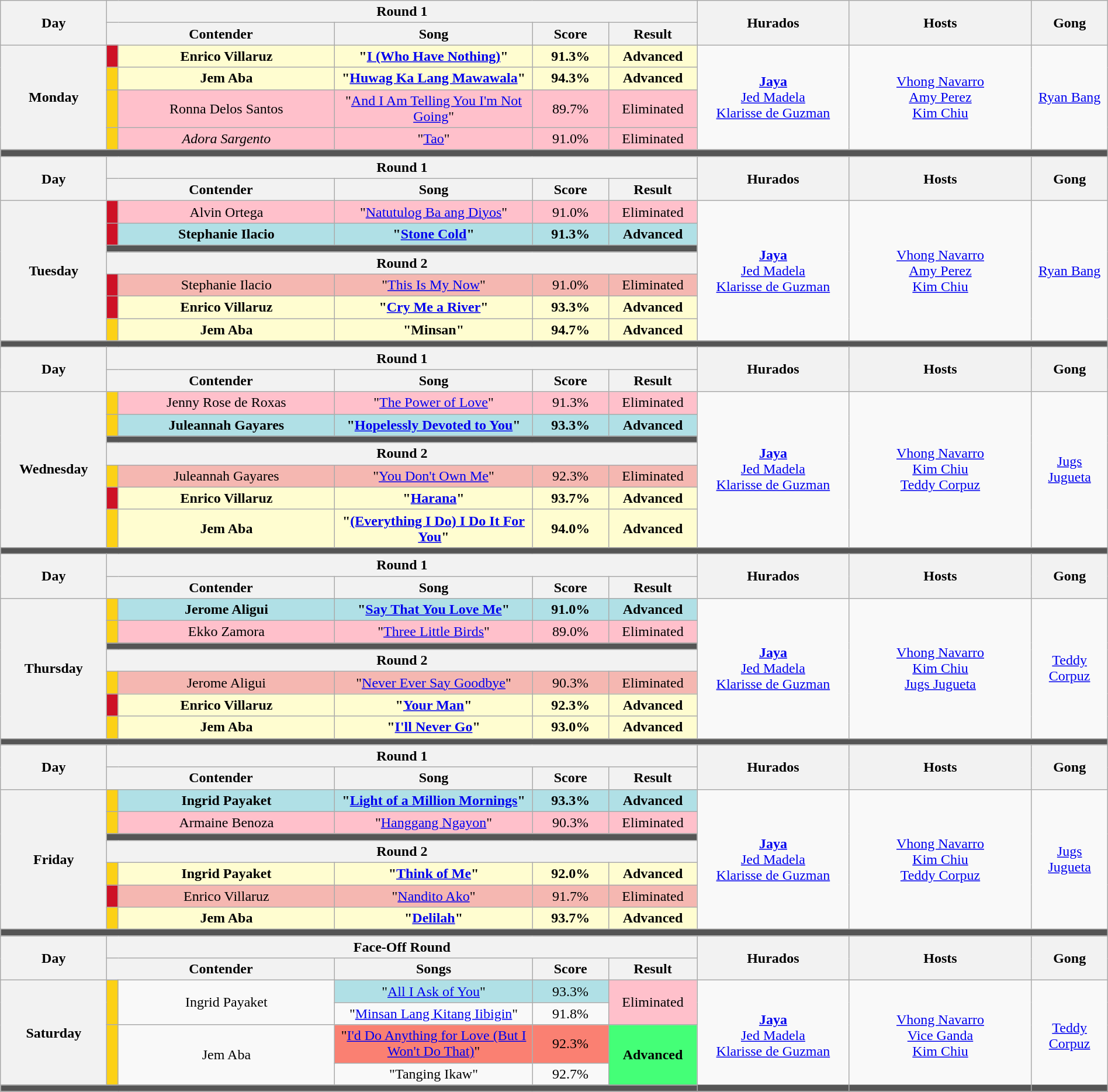<table class="wikitable mw-collapsible mw-collapsed" style="text-align:center; width:100%;">
<tr>
<th rowspan="2" width="07%">Day</th>
<th colspan="5">Round 1</th>
<th rowspan="2" width="10%">Hurados</th>
<th rowspan="2" width="12%">Hosts</th>
<th rowspan="2" width="05%">Gong</th>
</tr>
<tr>
<th width="15%"  colspan=2>Contender</th>
<th width="13%">Song</th>
<th width="05%">Score</th>
<th width="05%">Result</th>
</tr>
<tr>
<th rowspan="4">Monday<br><small></small></th>
<th style="background-color:#CE1126;"></th>
<td style="background:#FFFDD0;"><strong>Enrico Villaruz</strong></td>
<td style="background:#FFFDD0;"><strong>"<a href='#'>I (Who Have Nothing)</a>"</strong></td>
<td style="background:#FFFDD0;"><strong>91.3%</strong></td>
<td style="background:#FFFDD0;"><strong>Advanced</strong></td>
<td rowspan="4"><strong><a href='#'>Jaya</a></strong><br><a href='#'>Jed Madela</a><br><a href='#'>Klarisse de Guzman</a></td>
<td rowspan="4"><a href='#'>Vhong Navarro</a><br><a href='#'>Amy Perez</a><br><a href='#'>Kim Chiu</a></td>
<td rowspan="4"><a href='#'>Ryan Bang</a></td>
</tr>
<tr>
<th style="background-color:#FCD116;"></th>
<td style="background:#FFFDD0;"><strong>Jem Aba</strong></td>
<td style="background:#FFFDD0;"><strong>"<a href='#'>Huwag Ka Lang Mawawala</a>"</strong></td>
<td style="background:#FFFDD0;"><strong>94.3%</strong></td>
<td style="background:#FFFDD0;"><strong>Advanced</strong></td>
</tr>
<tr>
<th style="background-color:#FCD116;"></th>
<td style="background:pink;">Ronna Delos Santos</td>
<td style="background:pink;">"<a href='#'>And I Am Telling You I'm Not Going</a>"</td>
<td style="background:pink;">89.7%</td>
<td style="background:pink;">Eliminated</td>
</tr>
<tr>
<th style="background-color:#FCD116;"></th>
<td style="background:pink;"><em>Adora Sargento</em></td>
<td style="background:pink;">"<a href='#'>Tao</a>"</td>
<td style="background:pink;">91.0%</td>
<td style="background:pink;">Eliminated</td>
</tr>
<tr>
<th colspan="12" style="background:#555;"></th>
</tr>
<tr>
<th rowspan="2" width="07%">Day</th>
<th colspan="5">Round 1</th>
<th rowspan="2" width="10%">Hurados</th>
<th rowspan="2" width="12%">Hosts</th>
<th rowspan="2" width="05%">Gong</th>
</tr>
<tr>
<th width="15%"  colspan=2>Contender</th>
<th width="13%">Song</th>
<th width="05%">Score</th>
<th width="05%">Result</th>
</tr>
<tr>
<th rowspan="7">Tuesday<br><small></small></th>
<th style="background-color:#CE1126;"></th>
<td style="background:pink;">Alvin Ortega</td>
<td style="background:pink;">"<a href='#'>Natutulog Ba ang Diyos</a>"</td>
<td style="background:pink;">91.0%</td>
<td style="background:pink;">Eliminated</td>
<td rowspan="7"><strong><a href='#'>Jaya</a></strong><br><a href='#'>Jed Madela</a><br><a href='#'>Klarisse de Guzman</a></td>
<td rowspan="7"><a href='#'>Vhong Navarro</a><br><a href='#'>Amy Perez</a><br><a href='#'>Kim Chiu</a></td>
<td rowspan="7"><a href='#'>Ryan Bang</a></td>
</tr>
<tr>
<th style="background-color:#CE1126;"></th>
<td style="background:#B0E0E6;"><strong>Stephanie Ilacio</strong></td>
<td style="background:#B0E0E6;"><strong>"<a href='#'>Stone Cold</a>"</strong></td>
<td style="background:#B0E0E6;"><strong>91.3%</strong></td>
<td style="background:#B0E0E6;"><strong>Advanced</strong></td>
</tr>
<tr>
<th colspan="5" style="background:#555;"></th>
</tr>
<tr>
<th colspan="5">Round 2</th>
</tr>
<tr>
<th style="background-color:#CE1126;"></th>
<td style="background:#F5B7B1;">Stephanie Ilacio</td>
<td style="background:#F5B7B1;">"<a href='#'>This Is My Now</a>"</td>
<td style="background:#F5B7B1;">91.0%</td>
<td style="background:#F5B7B1;">Eliminated</td>
</tr>
<tr>
<th style="background-color:#CE1126;"></th>
<td style="background:#FFFDD0;"><strong>Enrico Villaruz</strong></td>
<td style="background:#FFFDD0;"><strong>"<a href='#'>Cry Me a River</a>"</strong></td>
<td style="background:#FFFDD0;"><strong>93.3%</strong></td>
<td style="background:#FFFDD0;"><strong>Advanced</strong></td>
</tr>
<tr>
<th style="background-color:#FCD116;"></th>
<td style="background:#FFFDD0;"><strong>Jem Aba</strong></td>
<td style="background:#FFFDD0;"><strong>"Minsan"</strong></td>
<td style="background:#FFFDD0;"><strong>94.7%</strong></td>
<td style="background:#FFFDD0;"><strong>Advanced</strong></td>
</tr>
<tr>
<th colspan="12" style="background:#555;"></th>
</tr>
<tr>
<th rowspan="2" width="07%">Day</th>
<th colspan="5">Round 1</th>
<th rowspan="2" width="10%">Hurados</th>
<th rowspan="2" width="12%">Hosts</th>
<th rowspan="2" width="05%">Gong</th>
</tr>
<tr>
<th width="15%"  colspan=2>Contender</th>
<th width="13%">Song</th>
<th width="05%">Score</th>
<th width="05%">Result</th>
</tr>
<tr>
<th rowspan="7">Wednesday<br><small></small></th>
<th style="background-color:#FCD116;"></th>
<td style="background:pink;">Jenny Rose de Roxas</td>
<td style="background:pink;">"<a href='#'>The Power of Love</a>"</td>
<td style="background:pink;">91.3%</td>
<td style="background:pink;">Eliminated</td>
<td rowspan="7"><strong><a href='#'>Jaya</a></strong><br><a href='#'>Jed Madela</a><br><a href='#'>Klarisse de Guzman</a></td>
<td rowspan="7"><a href='#'>Vhong Navarro</a><br><a href='#'>Kim Chiu</a><br><a href='#'>Teddy Corpuz</a></td>
<td rowspan="7"><a href='#'>Jugs Jugueta</a></td>
</tr>
<tr>
<th style="background-color:#FCD116;"></th>
<td style="background:#B0E0E6;"><strong>Juleannah Gayares</strong></td>
<td style="background:#B0E0E6;"><strong>"<a href='#'>Hopelessly Devoted to You</a>"</strong></td>
<td style="background:#B0E0E6;"><strong>93.3%</strong></td>
<td style="background:#B0E0E6;"><strong>Advanced</strong></td>
</tr>
<tr>
<th colspan="5" style="background:#555;"></th>
</tr>
<tr>
<th colspan="5">Round 2</th>
</tr>
<tr>
<th style="background-color:#FCD116;"></th>
<td style="background:#F5B7B1;">Juleannah Gayares</td>
<td style="background:#F5B7B1;">"<a href='#'>You Don't Own Me</a>"</td>
<td style="background:#F5B7B1;">92.3%</td>
<td style="background:#F5B7B1;">Eliminated</td>
</tr>
<tr>
<th style="background-color:#CE1126;"></th>
<td style="background:#FFFDD0;"><strong>Enrico Villaruz</strong></td>
<td style="background:#FFFDD0;"><strong>"<a href='#'>Harana</a>"</strong></td>
<td style="background:#FFFDD0;"><strong>93.7%</strong></td>
<td style="background:#FFFDD0;"><strong>Advanced</strong></td>
</tr>
<tr>
<th style="background-color:#FCD116;"></th>
<td style="background:#FFFDD0;"><strong>Jem Aba</strong></td>
<td style="background:#FFFDD0;"><strong>"<a href='#'>(Everything I Do) I Do It For You</a>"</strong></td>
<td style="background:#FFFDD0;"><strong>94.0%</strong></td>
<td style="background:#FFFDD0;"><strong>Advanced</strong></td>
</tr>
<tr>
<th colspan="10" style="background:#555;"></th>
</tr>
<tr>
<th rowspan="2" width="07%">Day</th>
<th colspan="5">Round 1</th>
<th rowspan="2" width="10%">Hurados</th>
<th rowspan="2" width="12%">Hosts</th>
<th rowspan="2" width="05%">Gong</th>
</tr>
<tr>
<th width="15%"  colspan=2>Contender</th>
<th width="13%">Song</th>
<th width="05%">Score</th>
<th width="05%">Result</th>
</tr>
<tr>
<th rowspan="7">Thursday<br><small></small></th>
<th style="background-color:#FCD116;"></th>
<td style="background:#B0E0E6;"><strong>Jerome Aligui</strong></td>
<td style="background:#B0E0E6;"><strong>"<a href='#'>Say That You Love Me</a>"</strong></td>
<td style="background:#B0E0E6;"><strong>91.0%</strong></td>
<td style="background:#B0E0E6;"><strong>Advanced</strong></td>
<td rowspan="7"><strong><a href='#'>Jaya</a></strong><br><a href='#'>Jed Madela</a><br><a href='#'>Klarisse de Guzman</a></td>
<td rowspan="7"><a href='#'>Vhong Navarro</a><br><a href='#'>Kim Chiu</a><br><a href='#'>Jugs Jugueta</a></td>
<td rowspan="7"><a href='#'>Teddy Corpuz</a></td>
</tr>
<tr>
<th style="background-color:#FCD116;"></th>
<td style="background:pink;">Ekko Zamora</td>
<td style="background:pink;">"<a href='#'>Three Little Birds</a>"</td>
<td style="background:pink;">89.0%</td>
<td style="background:pink;">Eliminated</td>
</tr>
<tr>
<th colspan="5" style="background:#555;"></th>
</tr>
<tr>
<th colspan="5">Round 2</th>
</tr>
<tr>
<th style="background-color:#FCD116;"></th>
<td style="background:#F5B7B1;">Jerome Aligui</td>
<td style="background:#F5B7B1;">"<a href='#'>Never Ever Say Goodbye</a>"</td>
<td style="background:#F5B7B1;">90.3%</td>
<td style="background:#F5B7B1;">Eliminated</td>
</tr>
<tr>
<th style="background-color:#CE1126;"></th>
<td style="background:#FFFDD0;"><strong>Enrico Villaruz</strong></td>
<td style="background:#FFFDD0;"><strong>"<a href='#'>Your Man</a>"</strong></td>
<td style="background:#FFFDD0;"><strong>92.3%</strong></td>
<td style="background:#FFFDD0;"><strong>Advanced</strong></td>
</tr>
<tr>
<th style="background-color:#FCD116;"></th>
<td style="background:#FFFDD0;"><strong>Jem Aba</strong></td>
<td style="background:#FFFDD0;"><strong>"<a href='#'>I'll Never Go</a>"</strong></td>
<td style="background:#FFFDD0;"><strong>93.0%</strong></td>
<td style="background:#FFFDD0;"><strong>Advanced</strong></td>
</tr>
<tr>
<th colspan="10" style="background:#555;"></th>
</tr>
<tr>
<th rowspan="2" width="07%">Day</th>
<th colspan="5">Round 1</th>
<th rowspan="2" width="10%">Hurados</th>
<th rowspan="2" width="12%">Hosts</th>
<th rowspan="2" width="05%">Gong</th>
</tr>
<tr>
<th width="15%"  colspan=2>Contender</th>
<th width="13%">Song</th>
<th width="05%">Score</th>
<th width="05%">Result</th>
</tr>
<tr>
<th rowspan="7">Friday<br><small></small></th>
<th style="background-color:#FCD116;"></th>
<td style="background:#B0E0E6;"><strong>Ingrid Payaket</strong></td>
<td style="background:#B0E0E6;"><strong>"<a href='#'>Light of a Million Mornings</a>"</strong></td>
<td style="background:#B0E0E6;"><strong>93.3%</strong></td>
<td style="background:#B0E0E6;"><strong>Advanced</strong></td>
<td rowspan="7"><strong><a href='#'>Jaya</a></strong><br><a href='#'>Jed Madela</a><br><a href='#'>Klarisse de Guzman</a></td>
<td rowspan="7"><a href='#'>Vhong Navarro</a><br><a href='#'>Kim Chiu</a><br><a href='#'>Teddy Corpuz</a></td>
<td rowspan="7"><a href='#'>Jugs Jugueta</a></td>
</tr>
<tr>
<th style="background-color:#FCD116;"></th>
<td style="background:pink;">Armaine Benoza</td>
<td style="background:pink;">"<a href='#'>Hanggang Ngayon</a>"</td>
<td style="background:pink;">90.3%</td>
<td style="background:pink;">Eliminated</td>
</tr>
<tr>
<th colspan="5" style="background:#555;"></th>
</tr>
<tr>
<th colspan="5">Round 2</th>
</tr>
<tr>
<th style="background-color:#FCD116;"></th>
<td style="background:#FFFDD0;"><strong>Ingrid Payaket</strong></td>
<td style="background:#FFFDD0;"><strong>"<a href='#'>Think of Me</a>"</strong></td>
<td style="background:#FFFDD0;"><strong>92.0%</strong></td>
<td style="background:#FFFDD0;"><strong>Advanced</strong></td>
</tr>
<tr>
<th style="background-color:#CE1126;"></th>
<td style="background:#F5B7B1;">Enrico Villaruz</td>
<td style="background:#F5B7B1;">"<a href='#'>Nandito Ako</a>"</td>
<td style="background:#F5B7B1;">91.7%</td>
<td style="background:#F5B7B1;">Eliminated</td>
</tr>
<tr>
<th style="background-color:#FCD116;"></th>
<td style="background:#FFFDD0;"><strong>Jem Aba</strong></td>
<td style="background:#FFFDD0;"><strong>"<a href='#'>Delilah</a>"</strong></td>
<td style="background:#FFFDD0;"><strong>93.7%</strong></td>
<td style="background:#FFFDD0;"><strong>Advanced</strong></td>
</tr>
<tr>
<th colspan="10" style="background:#555;"></th>
</tr>
<tr>
<th rowspan="2" width="07%">Day</th>
<th colspan="5">Face-Off Round</th>
<th rowspan="2" width="10%">Hurados</th>
<th rowspan="2" width="12%">Hosts</th>
<th rowspan="2" width="05%">Gong</th>
</tr>
<tr>
<th width="15%"  colspan=2>Contender</th>
<th width="13%">Songs</th>
<th width="05%">Score</th>
<th width="05%">Result</th>
</tr>
<tr>
<th rowspan="4">Saturday<br><small></small></th>
<th rowspan="2" style="background:#FCD116;"></th>
<td rowspan="2" style="background:#_;">Ingrid Payaket</td>
<td style="background:#B0E0E6;">"<a href='#'>All I Ask of You</a>"</td>
<td style="background:#B0E0E6;">93.3%</td>
<td rowspan="2" style="background:pink;">Eliminated</td>
<td rowspan="7"><strong><a href='#'>Jaya</a></strong><br><a href='#'>Jed Madela</a><br><a href='#'>Klarisse de Guzman</a></td>
<td rowspan="7"><a href='#'>Vhong Navarro</a><br><a href='#'>Vice Ganda</a><br><a href='#'>Kim Chiu</a></td>
<td rowspan="7"><a href='#'>Teddy Corpuz</a></td>
</tr>
<tr>
<td>"<a href='#'>Minsan Lang Kitang Iibigin</a>"</td>
<td>91.8%</td>
</tr>
<tr>
<th rowspan="2" style="background:#FCD116;"></th>
<td rowspan="2" style="background:#_;">Jem Aba</td>
<td style="background:salmon;">"<a href='#'>I'd Do Anything for Love (But I Won't Do That)</a>"</td>
<td style="background:salmon;">92.3%</td>
<td rowspan="2" style="background:#44ff77;"><strong>Advanced</strong></td>
</tr>
<tr>
<td>"Tanging Ikaw"</td>
<td>92.7%</td>
</tr>
<tr>
<th colspan="10" style="background:#555;"></th>
</tr>
</table>
